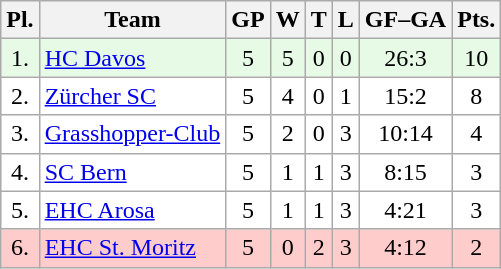<table class="wikitable">
<tr>
<th>Pl.</th>
<th>Team</th>
<th>GP</th>
<th>W</th>
<th>T</th>
<th>L</th>
<th>GF–GA</th>
<th>Pts.</th>
</tr>
<tr align="center " bgcolor="#e6fae6">
<td>1.</td>
<td align="left"><a href='#'>HC Davos</a></td>
<td>5</td>
<td>5</td>
<td>0</td>
<td>0</td>
<td>26:3</td>
<td>10</td>
</tr>
<tr align="center "  bgcolor="#FFFFFF">
<td>2.</td>
<td align="left"><a href='#'>Zürcher SC</a></td>
<td>5</td>
<td>4</td>
<td>0</td>
<td>1</td>
<td>15:2</td>
<td>8</td>
</tr>
<tr align="center "  bgcolor="#FFFFFF">
<td>3.</td>
<td align="left"><a href='#'>Grasshopper-Club</a></td>
<td>5</td>
<td>2</td>
<td>0</td>
<td>3</td>
<td>10:14</td>
<td>4</td>
</tr>
<tr align="center "  bgcolor="#FFFFFF">
<td>4.</td>
<td align="left"><a href='#'>SC Bern</a></td>
<td>5</td>
<td>1</td>
<td>1</td>
<td>3</td>
<td>8:15</td>
<td>3</td>
</tr>
<tr align="center "  bgcolor="#FFFFFF">
<td>5.</td>
<td align="left"><a href='#'>EHC Arosa</a></td>
<td>5</td>
<td>1</td>
<td>1</td>
<td>3</td>
<td>4:21</td>
<td>3</td>
</tr>
<tr align="center " bgcolor="#ffcccc">
<td>6.</td>
<td align="left"><a href='#'>EHC St. Moritz</a></td>
<td>5</td>
<td>0</td>
<td>2</td>
<td>3</td>
<td>4:12</td>
<td>2</td>
</tr>
</table>
